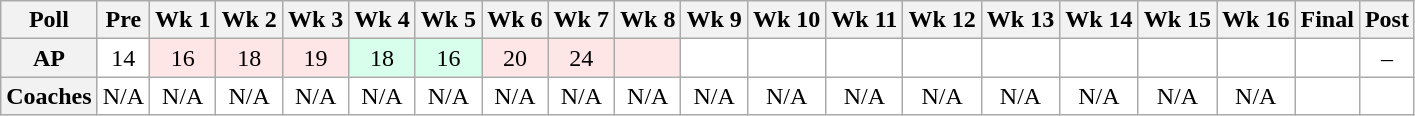<table class="wikitable" style="white-space:nowrap;">
<tr>
<th>Poll</th>
<th>Pre</th>
<th>Wk 1</th>
<th>Wk 2</th>
<th>Wk 3</th>
<th>Wk 4</th>
<th>Wk 5</th>
<th>Wk 6</th>
<th>Wk 7</th>
<th>Wk 8</th>
<th>Wk 9</th>
<th>Wk 10</th>
<th>Wk 11</th>
<th>Wk 12</th>
<th>Wk 13</th>
<th>Wk 14</th>
<th>Wk 15</th>
<th>Wk 16</th>
<th>Final</th>
<th>Post</th>
</tr>
<tr style="text-align:center;">
<th>AP</th>
<td style="background:#FFF;">14</td>
<td style="background:#FFE6E6;">16</td>
<td style="background:#FFE6E6;">18</td>
<td style="background:#FFE6E6;">19</td>
<td style="background:#D8FFEB">18</td>
<td style="background:#D8FFEB;">16</td>
<td style="background:#FFE6E6;">20</td>
<td style="background:#FFE6E6;">24</td>
<td style="background:#FFE6E6;"></td>
<td style="background:#FFF;"></td>
<td style="background:#FFF;"></td>
<td style="background:#FFF;"></td>
<td style="background:#FFF;"></td>
<td style="background:#FFF;"></td>
<td style="background:#FFF;"></td>
<td style="background:#FFF;"></td>
<td style="background:#FFF;"></td>
<td style="background:#FFF;"></td>
<td style="background:#FFF;">–</td>
</tr>
<tr style="text-align:center;">
<th>Coaches </th>
<td style="background:#FFF;">N/A</td>
<td style="background:#FFF;">N/A</td>
<td style="background:#FFF;">N/A</td>
<td style="background:#FFF;">N/A</td>
<td style="background:#FFF;">N/A</td>
<td style="background:#FFF;">N/A</td>
<td style="background:#FFF;">N/A</td>
<td style="background:#FFF;">N/A</td>
<td style="background:#FFF;">N/A</td>
<td style="background:#FFF;">N/A</td>
<td style="background:#FFF;">N/A</td>
<td style="background:#FFF;">N/A</td>
<td style="background:#FFF;">N/A</td>
<td style="background:#FFF;">N/A</td>
<td style="background:#FFF;">N/A</td>
<td style="background:#FFF;">N/A</td>
<td style="background:#FFF;">N/A</td>
<td style="background:#FFF;"></td>
<td style="background:#FFF;"></td>
</tr>
</table>
